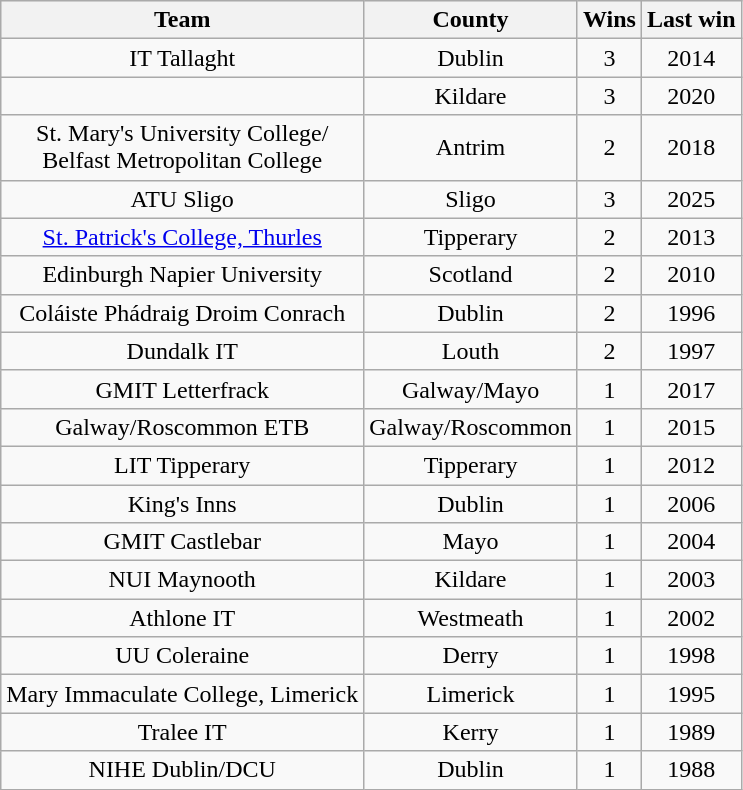<table class="wikitable">
<tr style="background:#efefef">
<th>Team</th>
<th>County</th>
<th>Wins</th>
<th>Last win</th>
</tr>
<tr align="center">
<td>IT Tallaght</td>
<td>Dublin</td>
<td>3</td>
<td>2014</td>
</tr>
<tr align="center">
<td></td>
<td>Kildare</td>
<td>3</td>
<td>2020</td>
</tr>
<tr align="center">
<td>St. Mary's University College/<br>Belfast Metropolitan College</td>
<td>Antrim</td>
<td>2</td>
<td>2018</td>
</tr>
<tr align="center">
<td>ATU Sligo</td>
<td>Sligo</td>
<td>3</td>
<td>2025</td>
</tr>
<tr align="center">
<td><a href='#'>St. Patrick's College, Thurles</a></td>
<td>Tipperary</td>
<td>2</td>
<td>2013</td>
</tr>
<tr align="center">
<td>Edinburgh Napier University</td>
<td>Scotland</td>
<td>2</td>
<td>2010</td>
</tr>
<tr align="center">
<td>Coláiste Phádraig Droim Conrach</td>
<td>Dublin</td>
<td>2</td>
<td>1996</td>
</tr>
<tr align="center">
<td>Dundalk IT</td>
<td>Louth</td>
<td>2</td>
<td>1997</td>
</tr>
<tr align="center">
<td>GMIT Letterfrack</td>
<td>Galway/Mayo</td>
<td>1</td>
<td>2017</td>
</tr>
<tr align="center">
<td>Galway/Roscommon ETB</td>
<td>Galway/Roscommon</td>
<td>1</td>
<td>2015</td>
</tr>
<tr align="center">
<td>LIT Tipperary</td>
<td>Tipperary</td>
<td>1</td>
<td>2012</td>
</tr>
<tr align="center">
<td>King's Inns</td>
<td>Dublin</td>
<td>1</td>
<td>2006</td>
</tr>
<tr align="center">
<td>GMIT Castlebar</td>
<td>Mayo</td>
<td>1</td>
<td>2004</td>
</tr>
<tr align="center">
<td>NUI Maynooth</td>
<td>Kildare</td>
<td>1</td>
<td>2003</td>
</tr>
<tr align="center">
<td>Athlone IT</td>
<td>Westmeath</td>
<td>1</td>
<td>2002</td>
</tr>
<tr align="center">
<td>UU Coleraine</td>
<td>Derry</td>
<td>1</td>
<td>1998</td>
</tr>
<tr align="center">
<td>Mary Immaculate College, Limerick</td>
<td>Limerick</td>
<td>1</td>
<td>1995</td>
</tr>
<tr align="center">
<td>Tralee IT</td>
<td>Kerry</td>
<td>1</td>
<td>1989</td>
</tr>
<tr align="center">
<td>NIHE Dublin/DCU</td>
<td>Dublin</td>
<td>1</td>
<td>1988</td>
</tr>
</table>
